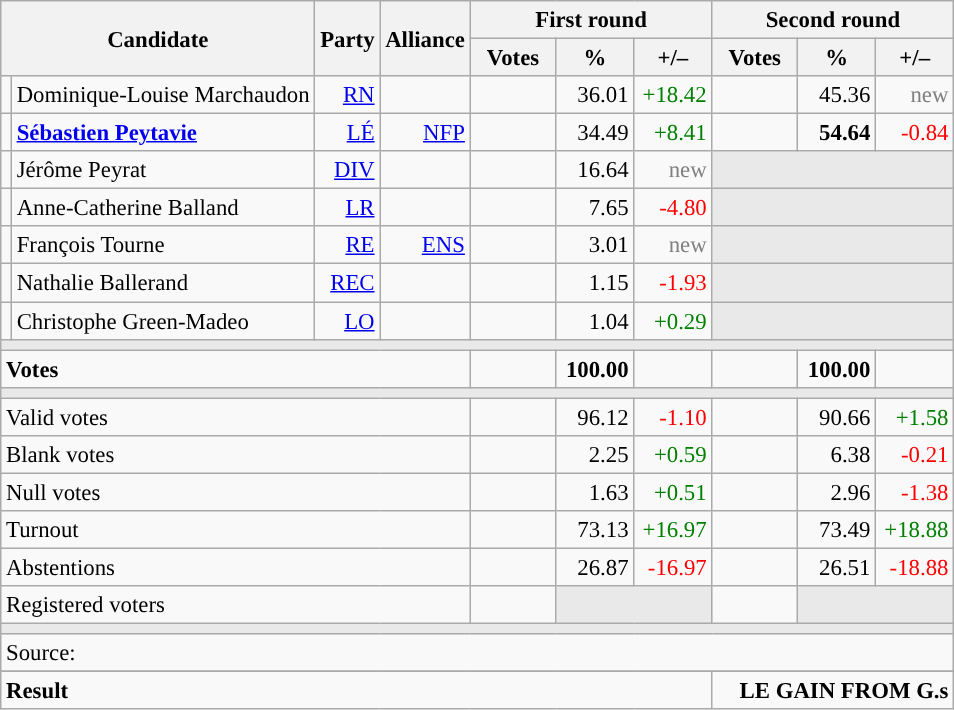<table class="wikitable" style="text-align:right;font-size:95%;">
<tr>
<th rowspan="2" colspan="2">Candidate</th>
<th rowspan="2">Party</th>
<th rowspan="2">Alliance</th>
<th colspan="3">First round</th>
<th colspan="3">Second round</th>
</tr>
<tr>
<th style="width:50px;">Votes</th>
<th style="width:45px;">%</th>
<th style="width:45px;">+/–</th>
<th style="width:50px;">Votes</th>
<th style="width:45px;">%</th>
<th style="width:45px;">+/–</th>
</tr>
<tr>
<td style="color:inherit;background:"></td>
<td style="text-align:left;">Dominique-Louise Marchaudon</td>
<td><a href='#'>RN</a></td>
<td></td>
<td></td>
<td>36.01</td>
<td style="color:green;">+18.42</td>
<td></td>
<td>45.36</td>
<td style="color:grey;">new</td>
</tr>
<tr>
<td style="color:inherit;background:"></td>
<td style="text-align:left;"><strong><a href='#'>Sébastien Peytavie</a></strong></td>
<td><a href='#'>LÉ</a></td>
<td><a href='#'>NFP</a></td>
<td></td>
<td>34.49</td>
<td style="color:green;">+8.41</td>
<td><strong></strong></td>
<td><strong>54.64</strong></td>
<td style="color:red;">-0.84</td>
</tr>
<tr>
<td style="color:inherit;background:"></td>
<td style="text-align:left;">Jérôme Peyrat</td>
<td><a href='#'>DIV</a></td>
<td></td>
<td></td>
<td>16.64</td>
<td style="color:grey;">new</td>
<td colspan="3" style="background:#E9E9E9;"></td>
</tr>
<tr>
<td style="color:inherit;background:"></td>
<td style="text-align:left;">Anne-Catherine Balland</td>
<td><a href='#'>LR</a></td>
<td></td>
<td></td>
<td>7.65</td>
<td style="color:red;">-4.80</td>
<td colspan="3" style="background:#E9E9E9;"></td>
</tr>
<tr>
<td style="color:inherit;background:"></td>
<td style="text-align:left;">François Tourne</td>
<td><a href='#'>RE</a></td>
<td><a href='#'>ENS</a></td>
<td></td>
<td>3.01</td>
<td style="color:grey;">new</td>
<td colspan="3" style="background:#E9E9E9;"></td>
</tr>
<tr>
<td style="color:inherit;background:"></td>
<td style="text-align:left;">Nathalie Ballerand</td>
<td><a href='#'>REC</a></td>
<td></td>
<td></td>
<td>1.15</td>
<td style="color:red;">-1.93</td>
<td colspan="3" style="background:#E9E9E9;"></td>
</tr>
<tr>
<td style="color:inherit;background:"></td>
<td style="text-align:left;">Christophe Green-Madeo</td>
<td><a href='#'>LO</a></td>
<td></td>
<td></td>
<td>1.04</td>
<td style="color:green;">+0.29</td>
<td colspan="3" style="background:#E9E9E9;"></td>
</tr>
<tr>
<td colspan="10" style="background:#E9E9E9;"></td>
</tr>
<tr style="font-weight:bold;">
<td colspan="4" style="text-align:left;">Votes</td>
<td></td>
<td>100.00</td>
<td></td>
<td></td>
<td>100.00</td>
<td></td>
</tr>
<tr>
<td colspan="10" style="background:#E9E9E9;"></td>
</tr>
<tr>
<td colspan="4" style="text-align:left;">Valid votes</td>
<td></td>
<td>96.12</td>
<td style="color:red;">-1.10</td>
<td></td>
<td>90.66</td>
<td style="color:green;">+1.58</td>
</tr>
<tr>
<td colspan="4" style="text-align:left;">Blank votes</td>
<td></td>
<td>2.25</td>
<td style="color:green;">+0.59</td>
<td></td>
<td>6.38</td>
<td style="color:red;">-0.21</td>
</tr>
<tr>
<td colspan="4" style="text-align:left;">Null votes</td>
<td></td>
<td>1.63</td>
<td style="color:green;">+0.51</td>
<td></td>
<td>2.96</td>
<td style="color:red;">-1.38</td>
</tr>
<tr>
<td colspan="4" style="text-align:left;">Turnout</td>
<td></td>
<td>73.13</td>
<td style="color:green;">+16.97</td>
<td></td>
<td>73.49</td>
<td style="color:green;">+18.88</td>
</tr>
<tr>
<td colspan="4" style="text-align:left;">Abstentions</td>
<td></td>
<td>26.87</td>
<td style="color:red;">-16.97</td>
<td></td>
<td>26.51</td>
<td style="color:red;">-18.88</td>
</tr>
<tr>
<td colspan="4" style="text-align:left;">Registered voters</td>
<td></td>
<td colspan="2" style="background:#E9E9E9;"></td>
<td></td>
<td colspan="2" style="background:#E9E9E9;"></td>
</tr>
<tr>
<td colspan="10" style="background:#E9E9E9;"></td>
</tr>
<tr>
<td colspan="10" style="text-align:left;">Source: </td>
</tr>
<tr>
</tr>
<tr style="font-weight:bold">
<td colspan="7" style="text-align:left;">Result</td>
<td colspan="7" style="background-color:">LE GAIN FROM G.s</td>
</tr>
</table>
